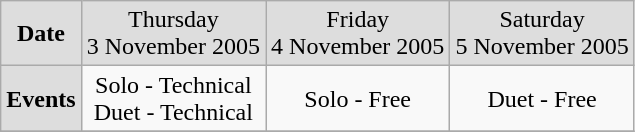<table class=wikitable style="text-align:center">
<tr bgcolor=#DDDDDD>
<td><strong>Date</strong></td>
<td>Thursday <br>3 November 2005</td>
<td>Friday <br>4 November 2005</td>
<td>Saturday <br>5 November 2005</td>
</tr>
<tr>
<td bgcolor=#DDDDDD><strong>Events</strong></td>
<td>Solo - Technical <br> Duet - Technical</td>
<td>Solo - Free</td>
<td>Duet - Free</td>
</tr>
<tr>
</tr>
</table>
